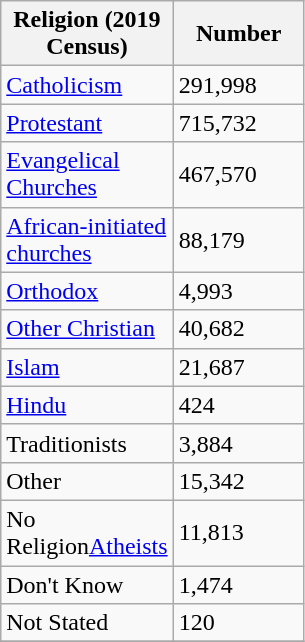<table class="wikitable">
<tr>
<th style="width:100px;">Religion (2019 Census)</th>
<th style="width:80px;">Number</th>
</tr>
<tr>
<td><a href='#'>Catholicism</a></td>
<td>291,998</td>
</tr>
<tr>
<td><a href='#'>Protestant</a></td>
<td>715,732</td>
</tr>
<tr>
<td><a href='#'>Evangelical Churches</a></td>
<td>467,570</td>
</tr>
<tr>
<td><a href='#'>African-initiated churches</a></td>
<td>88,179</td>
</tr>
<tr>
<td><a href='#'>Orthodox</a></td>
<td>4,993</td>
</tr>
<tr>
<td><a href='#'>Other Christian</a></td>
<td>40,682</td>
</tr>
<tr>
<td><a href='#'>Islam</a></td>
<td>21,687</td>
</tr>
<tr>
<td><a href='#'>Hindu</a></td>
<td>424</td>
</tr>
<tr>
<td>Traditionists</td>
<td>3,884</td>
</tr>
<tr>
<td>Other</td>
<td>15,342</td>
</tr>
<tr>
<td>No Religion<a href='#'>Atheists</a></td>
<td>11,813</td>
</tr>
<tr>
<td>Don't Know</td>
<td>1,474</td>
</tr>
<tr>
<td>Not Stated</td>
<td>120</td>
</tr>
<tr>
</tr>
</table>
